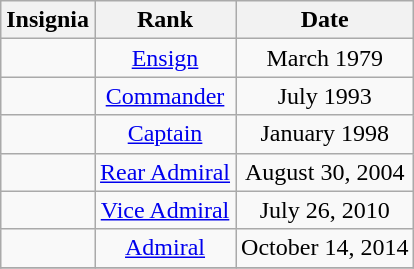<table class="wikitable">
<tr>
<th>Insignia</th>
<th>Rank</th>
<th>Date</th>
</tr>
<tr style="text-align:center;">
<td></td>
<td><a href='#'>Ensign</a></td>
<td>March 1979</td>
</tr>
<tr style="text-align:center;">
<td></td>
<td><a href='#'>Commander</a></td>
<td>July 1993</td>
</tr>
<tr style="text-align:center;">
<td></td>
<td><a href='#'>Captain</a></td>
<td>January 1998</td>
</tr>
<tr style="text-align:center;">
<td></td>
<td><a href='#'>Rear Admiral</a></td>
<td>August 30, 2004</td>
</tr>
<tr style="text-align:center;">
<td></td>
<td><a href='#'>Vice Admiral</a></td>
<td>July 26, 2010</td>
</tr>
<tr style="text-align:center;">
<td></td>
<td><a href='#'>Admiral</a></td>
<td>October 14, 2014</td>
</tr>
<tr>
</tr>
</table>
